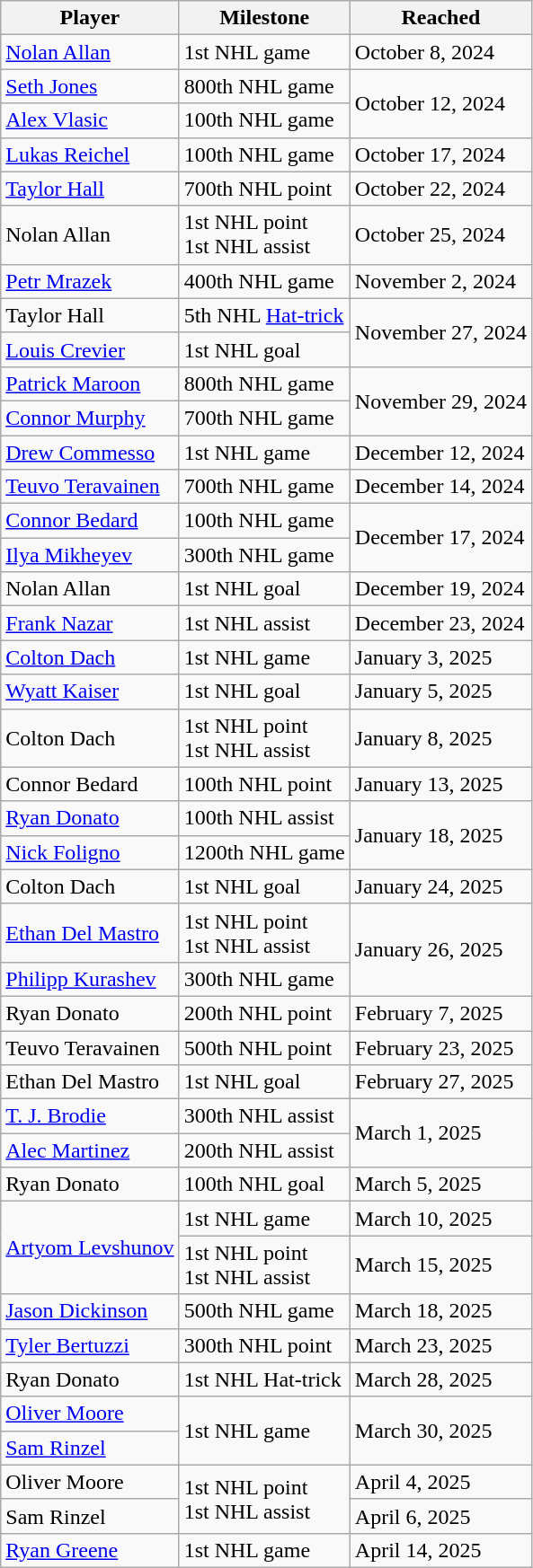<table class="wikitable sortable">
<tr align=center>
<th>Player</th>
<th>Milestone</th>
<th data-sort-type="date">Reached</th>
</tr>
<tr>
<td><a href='#'>Nolan Allan</a></td>
<td>1st NHL game</td>
<td>October 8, 2024</td>
</tr>
<tr>
<td><a href='#'>Seth Jones</a></td>
<td>800th NHL game</td>
<td rowspan="2">October 12, 2024</td>
</tr>
<tr>
<td><a href='#'>Alex Vlasic</a></td>
<td>100th NHL game</td>
</tr>
<tr>
<td><a href='#'>Lukas Reichel</a></td>
<td>100th NHL game</td>
<td>October 17, 2024</td>
</tr>
<tr>
<td><a href='#'>Taylor Hall</a></td>
<td>700th NHL point</td>
<td>October 22, 2024</td>
</tr>
<tr>
<td>Nolan Allan</td>
<td>1st NHL point<br>1st NHL assist</td>
<td>October 25, 2024</td>
</tr>
<tr>
<td><a href='#'>Petr Mrazek</a></td>
<td>400th NHL game</td>
<td>November 2, 2024</td>
</tr>
<tr>
<td>Taylor Hall</td>
<td>5th NHL <a href='#'>Hat-trick</a></td>
<td rowspan="2">November 27, 2024</td>
</tr>
<tr>
<td><a href='#'>Louis Crevier</a></td>
<td>1st NHL goal</td>
</tr>
<tr>
<td><a href='#'>Patrick Maroon</a></td>
<td>800th NHL game</td>
<td rowspan="2">November 29, 2024</td>
</tr>
<tr>
<td><a href='#'>Connor Murphy</a></td>
<td>700th NHL game</td>
</tr>
<tr>
<td><a href='#'>Drew Commesso</a></td>
<td>1st NHL game</td>
<td>December 12, 2024</td>
</tr>
<tr>
<td><a href='#'>Teuvo Teravainen</a></td>
<td>700th NHL game</td>
<td>December 14, 2024</td>
</tr>
<tr>
<td><a href='#'>Connor Bedard</a></td>
<td>100th NHL game</td>
<td rowspan="2">December 17, 2024</td>
</tr>
<tr>
<td><a href='#'>Ilya Mikheyev</a></td>
<td>300th NHL game</td>
</tr>
<tr>
<td>Nolan Allan</td>
<td>1st NHL goal</td>
<td>December 19, 2024</td>
</tr>
<tr>
<td><a href='#'>Frank Nazar</a></td>
<td>1st NHL assist</td>
<td>December 23, 2024</td>
</tr>
<tr>
<td><a href='#'>Colton Dach</a></td>
<td>1st NHL game</td>
<td>January 3, 2025</td>
</tr>
<tr>
<td><a href='#'>Wyatt Kaiser</a></td>
<td>1st NHL goal</td>
<td>January 5, 2025</td>
</tr>
<tr>
<td>Colton Dach</td>
<td>1st NHL point<br>1st NHL assist</td>
<td>January 8, 2025</td>
</tr>
<tr>
<td>Connor Bedard</td>
<td>100th NHL point</td>
<td>January 13, 2025</td>
</tr>
<tr>
<td><a href='#'>Ryan Donato</a></td>
<td>100th NHL assist</td>
<td rowspan="2">January 18, 2025</td>
</tr>
<tr>
<td><a href='#'>Nick Foligno</a></td>
<td>1200th NHL game</td>
</tr>
<tr>
<td>Colton Dach</td>
<td>1st NHL goal</td>
<td>January 24, 2025</td>
</tr>
<tr>
<td><a href='#'>Ethan Del Mastro</a></td>
<td>1st NHL point<br>1st NHL assist</td>
<td rowspan="2">January 26, 2025</td>
</tr>
<tr>
<td><a href='#'>Philipp Kurashev</a></td>
<td>300th NHL game</td>
</tr>
<tr>
<td>Ryan Donato</td>
<td>200th NHL point</td>
<td>February 7, 2025</td>
</tr>
<tr>
<td>Teuvo Teravainen</td>
<td>500th NHL point</td>
<td>February 23, 2025</td>
</tr>
<tr>
<td>Ethan Del Mastro</td>
<td>1st NHL goal</td>
<td>February 27, 2025</td>
</tr>
<tr>
<td><a href='#'>T. J. Brodie</a></td>
<td>300th NHL assist</td>
<td rowspan="2">March 1, 2025</td>
</tr>
<tr>
<td><a href='#'>Alec Martinez</a></td>
<td>200th NHL assist</td>
</tr>
<tr>
<td>Ryan Donato</td>
<td>100th NHL goal</td>
<td>March 5, 2025</td>
</tr>
<tr>
<td rowspan="2"><a href='#'>Artyom Levshunov</a></td>
<td>1st NHL game</td>
<td>March 10, 2025</td>
</tr>
<tr>
<td>1st NHL point<br>1st NHL assist</td>
<td>March 15, 2025</td>
</tr>
<tr>
<td><a href='#'>Jason Dickinson</a></td>
<td>500th NHL game</td>
<td>March 18, 2025</td>
</tr>
<tr>
<td><a href='#'>Tyler Bertuzzi</a></td>
<td>300th NHL point</td>
<td>March 23, 2025</td>
</tr>
<tr>
<td>Ryan Donato</td>
<td>1st NHL Hat-trick</td>
<td>March 28, 2025</td>
</tr>
<tr>
<td><a href='#'>Oliver Moore</a></td>
<td rowspan="2">1st NHL game</td>
<td rowspan="2">March 30, 2025</td>
</tr>
<tr>
<td><a href='#'>Sam Rinzel</a></td>
</tr>
<tr>
<td>Oliver Moore</td>
<td rowspan="2">1st NHL point<br>1st NHL assist</td>
<td>April 4, 2025</td>
</tr>
<tr>
<td>Sam Rinzel</td>
<td>April 6, 2025</td>
</tr>
<tr>
<td><a href='#'>Ryan Greene</a></td>
<td>1st NHL game</td>
<td>April 14, 2025</td>
</tr>
</table>
